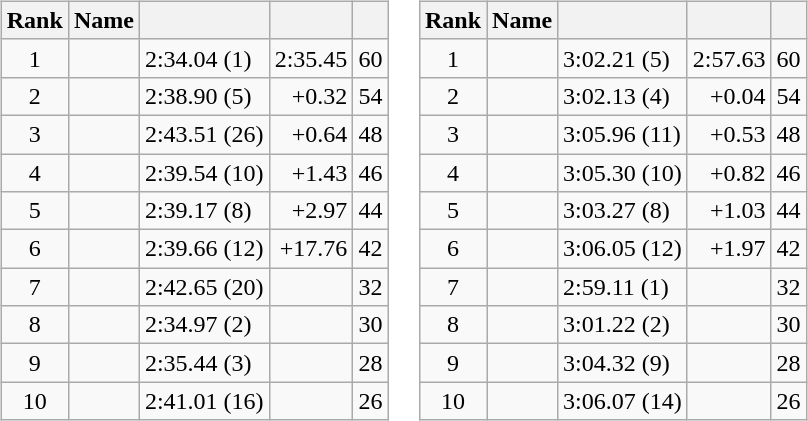<table border="0">
<tr>
<td valign="top"><br><table class="wikitable">
<tr>
<th>Rank</th>
<th>Name</th>
<th></th>
<th></th>
<th></th>
</tr>
<tr>
<td style="text-align:center;">1</td>
<td>  </td>
<td>2:34.04 (1)</td>
<td align="right">2:35.45</td>
<td>60</td>
</tr>
<tr>
<td style="text-align:center;">2</td>
<td></td>
<td>2:38.90 (5)</td>
<td align="right">+0.32</td>
<td>54</td>
</tr>
<tr>
<td style="text-align:center;">3</td>
<td></td>
<td>2:43.51 (26)</td>
<td align="right">+0.64</td>
<td>48</td>
</tr>
<tr>
<td style="text-align:center;">4</td>
<td></td>
<td>2:39.54 (10)</td>
<td align="right">+1.43</td>
<td>46</td>
</tr>
<tr>
<td style="text-align:center;">5</td>
<td></td>
<td>2:39.17 (8)</td>
<td align="right">+2.97</td>
<td>44</td>
</tr>
<tr>
<td style="text-align:center;">6</td>
<td></td>
<td>2:39.66 (12)</td>
<td align="right">+17.76</td>
<td>42</td>
</tr>
<tr>
<td style="text-align:center;">7</td>
<td></td>
<td>2:42.65 (20)</td>
<td align="center"></td>
<td>32</td>
</tr>
<tr>
<td style="text-align:center;">8</td>
<td></td>
<td>2:34.97 (2)</td>
<td align="center"></td>
<td>30</td>
</tr>
<tr>
<td style="text-align:center;">9</td>
<td></td>
<td>2:35.44 (3)</td>
<td align="center"></td>
<td>28</td>
</tr>
<tr>
<td style="text-align:center;">10</td>
<td></td>
<td>2:41.01 (16)</td>
<td align="center"></td>
<td>26</td>
</tr>
</table>
</td>
<td valign="top"><br><table class="wikitable">
<tr>
<th>Rank</th>
<th>Name</th>
<th></th>
<th></th>
<th></th>
</tr>
<tr>
<td style="text-align:center;">1</td>
<td></td>
<td>3:02.21 (5)</td>
<td align="right">2:57.63</td>
<td>60</td>
</tr>
<tr>
<td style="text-align:center;">2</td>
<td></td>
<td>3:02.13 (4)</td>
<td align="right">+0.04</td>
<td>54</td>
</tr>
<tr>
<td style="text-align:center;">3</td>
<td></td>
<td>3:05.96 (11)</td>
<td align="right">+0.53</td>
<td>48</td>
</tr>
<tr>
<td style="text-align:center;">4</td>
<td></td>
<td>3:05.30 (10)</td>
<td align="right">+0.82</td>
<td>46</td>
</tr>
<tr>
<td style="text-align:center;">5</td>
<td></td>
<td>3:03.27 (8)</td>
<td align="right">+1.03</td>
<td>44</td>
</tr>
<tr>
<td style="text-align:center;">6</td>
<td></td>
<td>3:06.05 (12)</td>
<td align="right">+1.97</td>
<td>42</td>
</tr>
<tr>
<td style="text-align:center;">7</td>
<td> </td>
<td>2:59.11 (1)</td>
<td align="center"></td>
<td>32</td>
</tr>
<tr>
<td style="text-align:center;">8</td>
<td></td>
<td>3:01.22 (2)</td>
<td align="center"></td>
<td>30</td>
</tr>
<tr>
<td style="text-align:center;">9</td>
<td></td>
<td>3:04.32 (9)</td>
<td align="center"></td>
<td>28</td>
</tr>
<tr>
<td style="text-align:center;">10</td>
<td></td>
<td>3:06.07 (14)</td>
<td align="center"></td>
<td>26</td>
</tr>
</table>
</td>
</tr>
</table>
